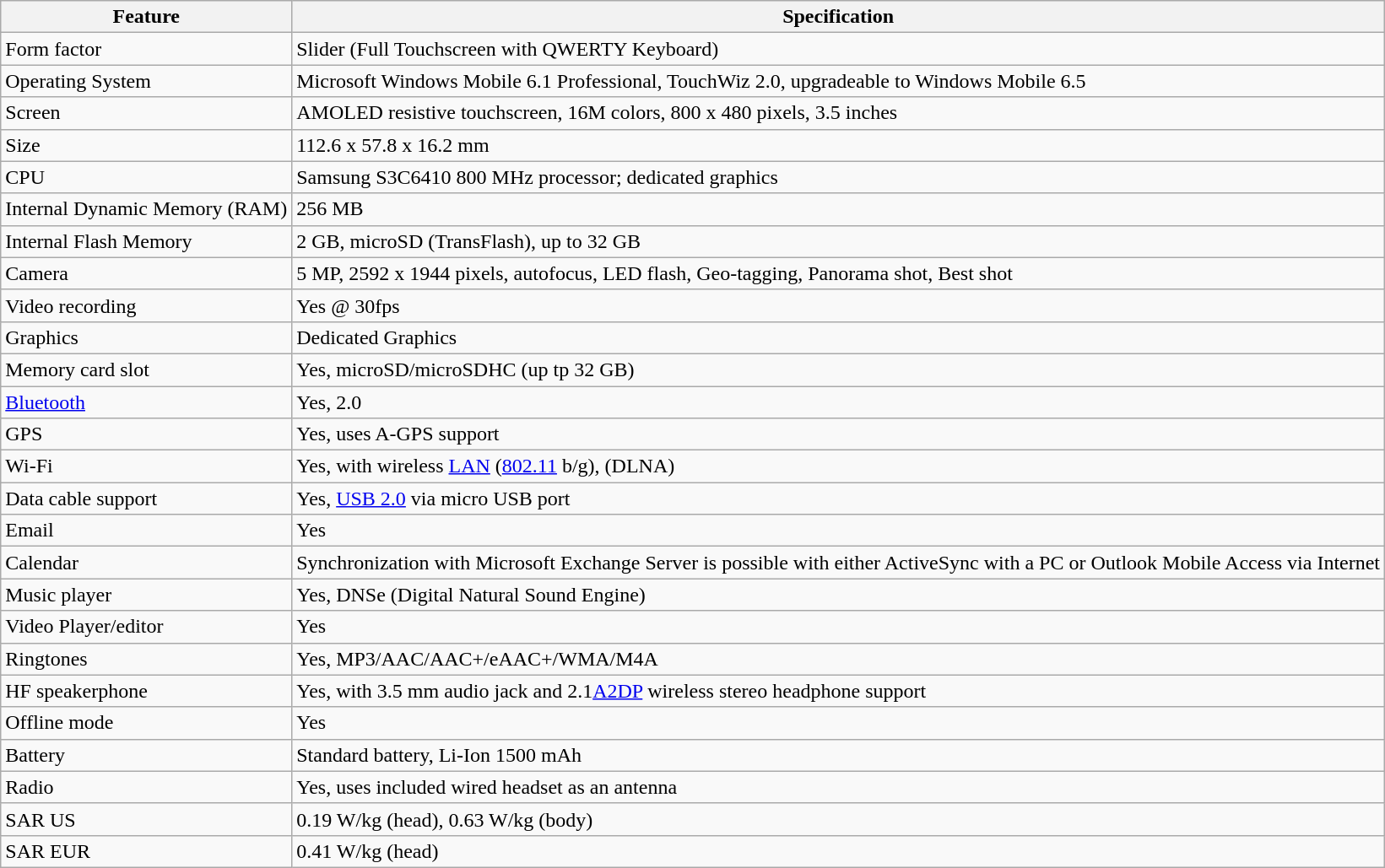<table class="wikitable">
<tr>
<th>Feature</th>
<th>Specification</th>
</tr>
<tr>
<td>Form factor</td>
<td>Slider (Full Touchscreen with QWERTY Keyboard)</td>
</tr>
<tr>
<td>Operating System</td>
<td>Microsoft Windows Mobile 6.1 Professional, TouchWiz 2.0, upgradeable to Windows Mobile 6.5</td>
</tr>
<tr>
<td>Screen</td>
<td>AMOLED resistive touchscreen, 16M colors, 800 x 480 pixels, 3.5 inches</td>
</tr>
<tr>
<td>Size</td>
<td>112.6 x 57.8 x 16.2 mm</td>
</tr>
<tr>
<td>CPU</td>
<td>Samsung S3C6410 800 MHz processor; dedicated graphics</td>
</tr>
<tr>
<td>Internal Dynamic Memory (RAM)</td>
<td>256 MB</td>
</tr>
<tr>
<td>Internal Flash Memory</td>
<td>2 GB, microSD (TransFlash), up to 32 GB</td>
</tr>
<tr>
<td>Camera</td>
<td>5 MP, 2592 x 1944 pixels, autofocus, LED flash, Geo-tagging, Panorama shot, Best shot</td>
</tr>
<tr>
<td>Video recording</td>
<td>Yes @ 30fps</td>
</tr>
<tr>
<td>Graphics</td>
<td>Dedicated Graphics</td>
</tr>
<tr>
<td>Memory card slot</td>
<td>Yes, microSD/microSDHC (up tp 32 GB)</td>
</tr>
<tr>
<td><a href='#'>Bluetooth</a></td>
<td>Yes, 2.0</td>
</tr>
<tr>
<td>GPS</td>
<td>Yes, uses A-GPS support</td>
</tr>
<tr>
<td>Wi-Fi</td>
<td>Yes, with wireless <a href='#'>LAN</a> (<a href='#'>802.11</a> b/g), (DLNA)</td>
</tr>
<tr>
<td>Data cable support</td>
<td>Yes, <a href='#'>USB 2.0</a> via micro USB port</td>
</tr>
<tr>
<td>Email</td>
<td>Yes</td>
</tr>
<tr>
<td>Calendar</td>
<td>Synchronization with Microsoft Exchange Server is possible with either ActiveSync with a PC or Outlook Mobile Access via Internet</td>
</tr>
<tr>
<td>Music player</td>
<td>Yes, DNSe (Digital Natural Sound Engine)</td>
</tr>
<tr>
<td>Video Player/editor</td>
<td>Yes</td>
</tr>
<tr>
<td>Ringtones</td>
<td>Yes, MP3/AAC/AAC+/eAAC+/WMA/M4A</td>
</tr>
<tr>
<td>HF speakerphone</td>
<td>Yes, with 3.5 mm audio jack and 2.1<a href='#'>A2DP</a> wireless stereo headphone support</td>
</tr>
<tr>
<td>Offline mode</td>
<td>Yes</td>
</tr>
<tr>
<td>Battery</td>
<td>Standard battery, Li-Ion 1500 mAh</td>
</tr>
<tr>
<td>Radio</td>
<td>Yes, uses included wired headset as an antenna</td>
</tr>
<tr>
<td>SAR US</td>
<td>0.19 W/kg (head),     0.63 W/kg (body)</td>
</tr>
<tr>
<td>SAR EUR</td>
<td>0.41 W/kg (head)</td>
</tr>
</table>
